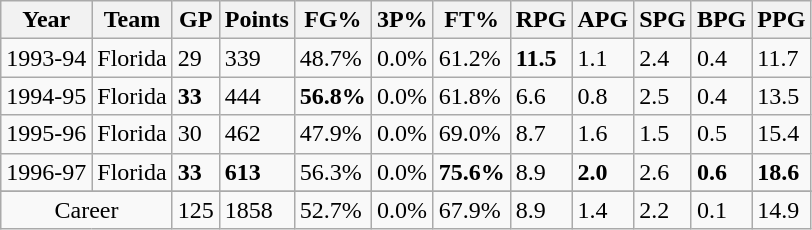<table class="wikitable">
<tr>
<th>Year</th>
<th>Team</th>
<th>GP</th>
<th>Points</th>
<th>FG%</th>
<th>3P%</th>
<th>FT%</th>
<th>RPG</th>
<th>APG</th>
<th>SPG</th>
<th>BPG</th>
<th>PPG</th>
</tr>
<tr>
<td>1993-94</td>
<td>Florida</td>
<td>29</td>
<td>339</td>
<td>48.7%</td>
<td>0.0%</td>
<td>61.2%</td>
<td><strong>11.5</strong></td>
<td>1.1</td>
<td>2.4</td>
<td>0.4</td>
<td>11.7</td>
</tr>
<tr>
<td>1994-95</td>
<td>Florida</td>
<td><strong>33</strong></td>
<td>444</td>
<td><strong>56.8%</strong></td>
<td>0.0%</td>
<td>61.8%</td>
<td>6.6</td>
<td>0.8</td>
<td>2.5</td>
<td>0.4</td>
<td>13.5</td>
</tr>
<tr>
<td>1995-96</td>
<td>Florida</td>
<td>30</td>
<td>462</td>
<td>47.9%</td>
<td>0.0%</td>
<td>69.0%</td>
<td>8.7</td>
<td>1.6</td>
<td>1.5</td>
<td>0.5</td>
<td>15.4</td>
</tr>
<tr>
<td>1996-97</td>
<td>Florida</td>
<td><strong>33</strong></td>
<td><strong>613</strong></td>
<td>56.3%</td>
<td>0.0%</td>
<td><strong>75.6%</strong></td>
<td>8.9</td>
<td><strong>2.0</strong></td>
<td>2.6</td>
<td><strong>0.6</strong></td>
<td><strong>18.6</strong></td>
</tr>
<tr>
</tr>
<tr class="sortbottom">
<td style="text-align:center;" colspan="2">Career</td>
<td>125</td>
<td>1858</td>
<td>52.7%</td>
<td>0.0%</td>
<td>67.9%</td>
<td>8.9</td>
<td>1.4</td>
<td>2.2</td>
<td>0.1</td>
<td>14.9</td>
</tr>
</table>
